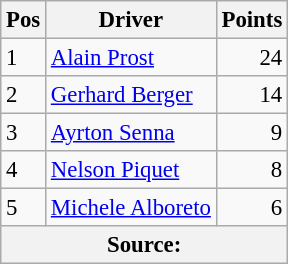<table class="wikitable" style="font-size: 95%;">
<tr>
<th>Pos</th>
<th>Driver</th>
<th>Points</th>
</tr>
<tr>
<td>1</td>
<td> <a href='#'>Alain Prost</a></td>
<td align=right>24</td>
</tr>
<tr>
<td>2</td>
<td> <a href='#'>Gerhard Berger</a></td>
<td align=right>14</td>
</tr>
<tr>
<td>3</td>
<td> <a href='#'>Ayrton Senna</a></td>
<td align=right>9</td>
</tr>
<tr>
<td>4</td>
<td> <a href='#'>Nelson Piquet</a></td>
<td align=right>8</td>
</tr>
<tr>
<td>5</td>
<td> <a href='#'>Michele Alboreto</a></td>
<td align=right>6</td>
</tr>
<tr>
<th colspan=4>Source: </th>
</tr>
</table>
